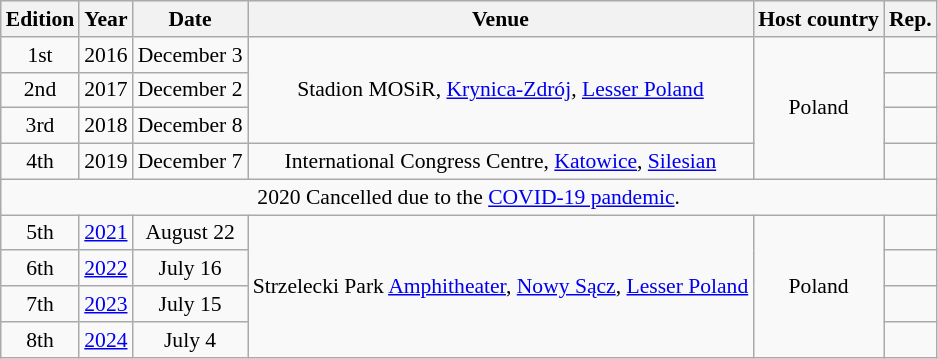<table class="wikitable sortable" style="font-size: 90%; text-align:center">
<tr bgcolor="efefef">
<th>Edition</th>
<th>Year</th>
<th>Date</th>
<th>Venue</th>
<th>Host country</th>
<th>Rep.</th>
</tr>
<tr>
<td>1st</td>
<td>2016</td>
<td>December 3</td>
<td rowspan="3">Stadion MOSiR, <a href='#'>Krynica-Zdrój</a>, <a href='#'>Lesser Poland</a></td>
<td rowspan="4">Poland</td>
<td></td>
</tr>
<tr>
<td>2nd</td>
<td>2017</td>
<td>December 2</td>
<td></td>
</tr>
<tr>
<td>3rd</td>
<td>2018</td>
<td>December 8</td>
<td></td>
</tr>
<tr>
<td>4th</td>
<td>2019</td>
<td>December 7</td>
<td>International Congress Centre, <a href='#'>Katowice</a>, <a href='#'>Silesian</a></td>
<td></td>
</tr>
<tr>
<td colspan="7" align="center">2020 Cancelled due to the <a href='#'>COVID-19 pandemic</a>.</td>
</tr>
<tr>
<td>5th</td>
<td><a href='#'>2021</a></td>
<td>August 22</td>
<td rowspan="4">Strzelecki Park <a href='#'>Amphitheater</a>, <a href='#'>Nowy Sącz</a>, <a href='#'>Lesser Poland</a></td>
<td rowspan="8">Poland</td>
<td></td>
</tr>
<tr>
<td>6th</td>
<td><a href='#'>2022</a></td>
<td>July 16</td>
<td></td>
</tr>
<tr>
<td>7th</td>
<td><a href='#'>2023</a></td>
<td>July 15</td>
<td></td>
</tr>
<tr>
<td>8th</td>
<td><a href='#'>2024</a></td>
<td>July 4</td>
<td></td>
</tr>
</table>
